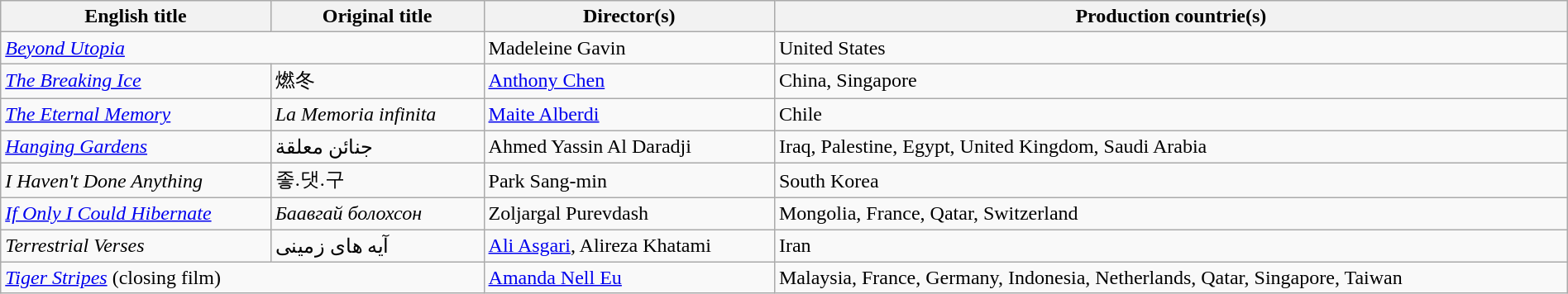<table class="sortable wikitable" style="width:100%; margin-bottom:4px">
<tr>
<th scope="col">English title</th>
<th scope="col">Original title</th>
<th scope="col">Director(s)</th>
<th scope="col">Production countrie(s)</th>
</tr>
<tr>
<td colspan="2"><em><a href='#'>Beyond Utopia</a></em></td>
<td>Madeleine Gavin</td>
<td>United States</td>
</tr>
<tr>
<td><em><a href='#'>The Breaking Ice</a></em></td>
<td>燃冬</td>
<td><a href='#'>Anthony Chen</a></td>
<td>China, Singapore</td>
</tr>
<tr>
<td><em><a href='#'>The Eternal Memory</a></em></td>
<td><em>La Memoria infinita</em></td>
<td><a href='#'>Maite Alberdi</a></td>
<td>Chile</td>
</tr>
<tr>
<td><em><a href='#'>Hanging Gardens</a></em></td>
<td>جنائن معلقة</td>
<td>Ahmed Yassin Al Daradji</td>
<td>Iraq, Palestine, Egypt, United Kingdom, Saudi Arabia</td>
</tr>
<tr>
<td><em>I Haven't Done Anything</em></td>
<td>좋.댓.구</td>
<td>Park Sang-min</td>
<td>South Korea</td>
</tr>
<tr>
<td><em><a href='#'>If Only I Could Hibernate</a></em></td>
<td><em>Баавгай болохсон</em></td>
<td>Zoljargal Purevdash</td>
<td>Mongolia, France, Qatar, Switzerland</td>
</tr>
<tr>
<td><em>Terrestrial Verses</em></td>
<td>آیه های زمینی</td>
<td><a href='#'>Ali Asgari</a>, Alireza Khatami</td>
<td>Iran</td>
</tr>
<tr>
<td colspan="2"><em><a href='#'>Tiger Stripes</a></em> (closing film)</td>
<td><a href='#'>Amanda Nell Eu</a></td>
<td>Malaysia, France, Germany, Indonesia, Netherlands, Qatar, Singapore, Taiwan</td>
</tr>
</table>
